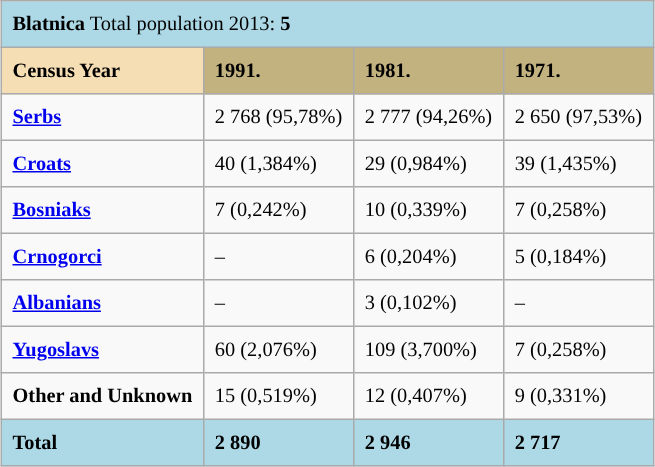<table border="1" cellpadding="7" cellspacing="0" style="margin: 10px 0 10px 25px; background: #f9f9f9; border: 1px #AAA solid; border-collapse: collapse; font-size: 85%; float: center;">
<tr style="background:lightblue">
<td colspan ="7"><strong>Blatnica</strong> Total population 2013: <strong>5</strong></td>
</tr>
<tr style="background:style=;">
<td style="background:wheat;"><strong>Census Year</strong></td>
<td style="background:#c2b280;"><strong>1991.</strong></td>
<td style="background:#c2b280;"><strong>1981.</strong></td>
<td style="background:#c2b280;"><strong>1971.</strong></td>
</tr>
<tr>
<td><strong><a href='#'>Serbs</a></strong></td>
<td>2 768 (95,78%)</td>
<td>2 777 (94,26%)</td>
<td>2 650 (97,53%)</td>
</tr>
<tr>
<td><strong><a href='#'>Croats</a></strong></td>
<td>40 (1,384%)</td>
<td>29 (0,984%)</td>
<td>39 (1,435%)</td>
</tr>
<tr>
<td><strong><a href='#'>Bosniaks</a></strong></td>
<td>7 (0,242%)</td>
<td>10 (0,339%)</td>
<td>7 (0,258%)</td>
</tr>
<tr>
<td><strong><a href='#'>Crnogorci</a></strong></td>
<td>–</td>
<td>6 (0,204%)</td>
<td>5 (0,184%)</td>
</tr>
<tr>
<td><strong><a href='#'>Albanians</a></strong></td>
<td>–</td>
<td>3 (0,102%)</td>
<td>–</td>
</tr>
<tr>
<td><strong><a href='#'>Yugoslavs</a></strong></td>
<td>60 (2,076%)</td>
<td>109 (3,700%)</td>
<td>7 (0,258%)</td>
</tr>
<tr>
<td><strong>Other and Unknown</strong></td>
<td>15 (0,519%)</td>
<td>12 (0,407%)</td>
<td>9 (0,331%)</td>
</tr>
<tr>
<td style="background:lightblue"><strong>Total</strong></td>
<td style="background:lightblue"><strong> 2 890</strong></td>
<td style="background:lightblue"><strong>2 946</strong></td>
<td style="background:lightblue"><strong>2 717</strong></td>
</tr>
</table>
